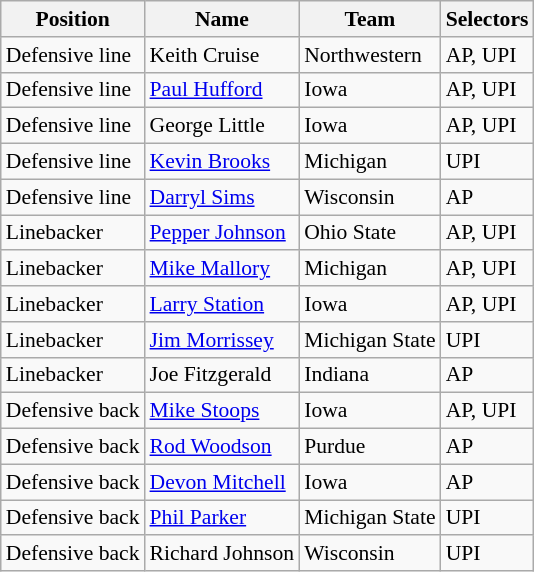<table class="wikitable" style="font-size: 90%">
<tr>
<th>Position</th>
<th>Name</th>
<th>Team</th>
<th>Selectors</th>
</tr>
<tr>
<td>Defensive line</td>
<td>Keith Cruise</td>
<td>Northwestern</td>
<td>AP, UPI</td>
</tr>
<tr>
<td>Defensive line</td>
<td><a href='#'>Paul Hufford</a></td>
<td>Iowa</td>
<td>AP, UPI</td>
</tr>
<tr>
<td>Defensive line</td>
<td>George Little</td>
<td>Iowa</td>
<td>AP, UPI</td>
</tr>
<tr>
<td>Defensive line</td>
<td><a href='#'>Kevin Brooks</a></td>
<td>Michigan</td>
<td>UPI</td>
</tr>
<tr>
<td>Defensive line</td>
<td><a href='#'>Darryl Sims</a></td>
<td>Wisconsin</td>
<td>AP</td>
</tr>
<tr>
<td>Linebacker</td>
<td><a href='#'>Pepper Johnson</a></td>
<td>Ohio State</td>
<td>AP, UPI</td>
</tr>
<tr>
<td>Linebacker</td>
<td><a href='#'>Mike Mallory</a></td>
<td>Michigan</td>
<td>AP, UPI</td>
</tr>
<tr>
<td>Linebacker</td>
<td><a href='#'>Larry Station</a></td>
<td>Iowa</td>
<td>AP, UPI</td>
</tr>
<tr>
<td>Linebacker</td>
<td><a href='#'>Jim Morrissey</a></td>
<td>Michigan State</td>
<td>UPI</td>
</tr>
<tr>
<td>Linebacker</td>
<td>Joe Fitzgerald</td>
<td>Indiana</td>
<td>AP</td>
</tr>
<tr>
<td>Defensive back</td>
<td><a href='#'>Mike Stoops</a></td>
<td>Iowa</td>
<td>AP, UPI</td>
</tr>
<tr>
<td>Defensive back</td>
<td><a href='#'>Rod Woodson</a></td>
<td>Purdue</td>
<td>AP</td>
</tr>
<tr>
<td>Defensive back</td>
<td><a href='#'>Devon Mitchell</a></td>
<td>Iowa</td>
<td>AP</td>
</tr>
<tr>
<td>Defensive back</td>
<td><a href='#'>Phil Parker</a></td>
<td>Michigan State</td>
<td>UPI</td>
</tr>
<tr>
<td>Defensive back</td>
<td>Richard Johnson</td>
<td>Wisconsin</td>
<td>UPI</td>
</tr>
</table>
